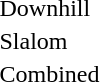<table>
<tr>
<td>Downhill</td>
<td></td>
<td></td>
<td></td>
</tr>
<tr>
<td>Slalom</td>
<td></td>
<td></td>
<td></td>
</tr>
<tr>
<td>Combined</td>
<td></td>
<td></td>
<td></td>
</tr>
</table>
